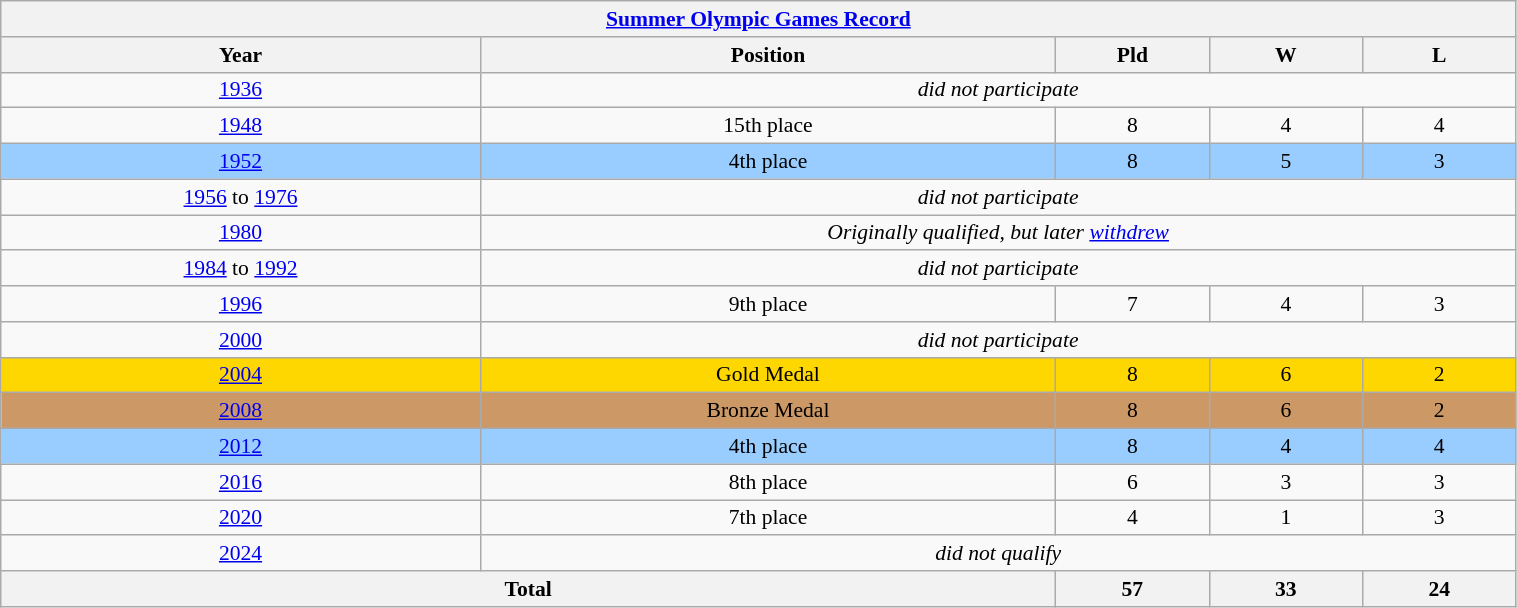<table class="wikitable" width=80% style="text-align: center;font-size:90%;">
<tr>
<th colspan=5><a href='#'>Summer Olympic Games Record</a></th>
</tr>
<tr>
<th width=25%>Year</th>
<th width=30%>Position</th>
<th width=8%>Pld</th>
<th width=8%>W</th>
<th width=8%>L</th>
</tr>
<tr>
<td> <a href='#'>1936</a></td>
<td colspan=4><em>did not participate</em></td>
</tr>
<tr>
<td> <a href='#'>1948</a></td>
<td>15th place</td>
<td>8</td>
<td>4</td>
<td>4</td>
</tr>
<tr style="background:#9acdff;">
<td> <a href='#'>1952</a></td>
<td>4th place</td>
<td>8</td>
<td>5</td>
<td>3</td>
</tr>
<tr>
<td><a href='#'>1956</a> to <a href='#'>1976</a></td>
<td colspan=4><em>did not participate</em></td>
</tr>
<tr>
<td> <a href='#'>1980</a></td>
<td colspan=4><em>Originally qualified, but later <a href='#'>withdrew</a></em></td>
</tr>
<tr>
<td><a href='#'>1984</a> to <a href='#'>1992</a></td>
<td colspan=4><em>did not participate</em></td>
</tr>
<tr>
<td> <a href='#'>1996</a></td>
<td>9th place</td>
<td>7</td>
<td>4</td>
<td>3</td>
</tr>
<tr>
<td> <a href='#'>2000</a></td>
<td colspan=4><em>did not participate</em></td>
</tr>
<tr bgcolor=gold>
<td> <a href='#'>2004</a></td>
<td>Gold Medal</td>
<td>8</td>
<td>6</td>
<td>2</td>
</tr>
<tr bgcolor=cc9966>
<td> <a href='#'>2008</a></td>
<td>Bronze Medal</td>
<td>8</td>
<td>6</td>
<td>2</td>
</tr>
<tr style="background:#9acdff;">
<td> <a href='#'>2012</a></td>
<td>4th place</td>
<td>8</td>
<td>4</td>
<td>4</td>
</tr>
<tr>
<td> <a href='#'>2016</a></td>
<td>8th place</td>
<td>6</td>
<td>3</td>
<td>3</td>
</tr>
<tr>
<td> <a href='#'>2020</a></td>
<td>7th place</td>
<td>4</td>
<td>1</td>
<td>3</td>
</tr>
<tr>
<td> <a href='#'>2024</a></td>
<td colspan=4><em>did not qualify</em></td>
</tr>
<tr>
<th colspan=2>Total</th>
<th>57</th>
<th>33</th>
<th>24</th>
</tr>
</table>
